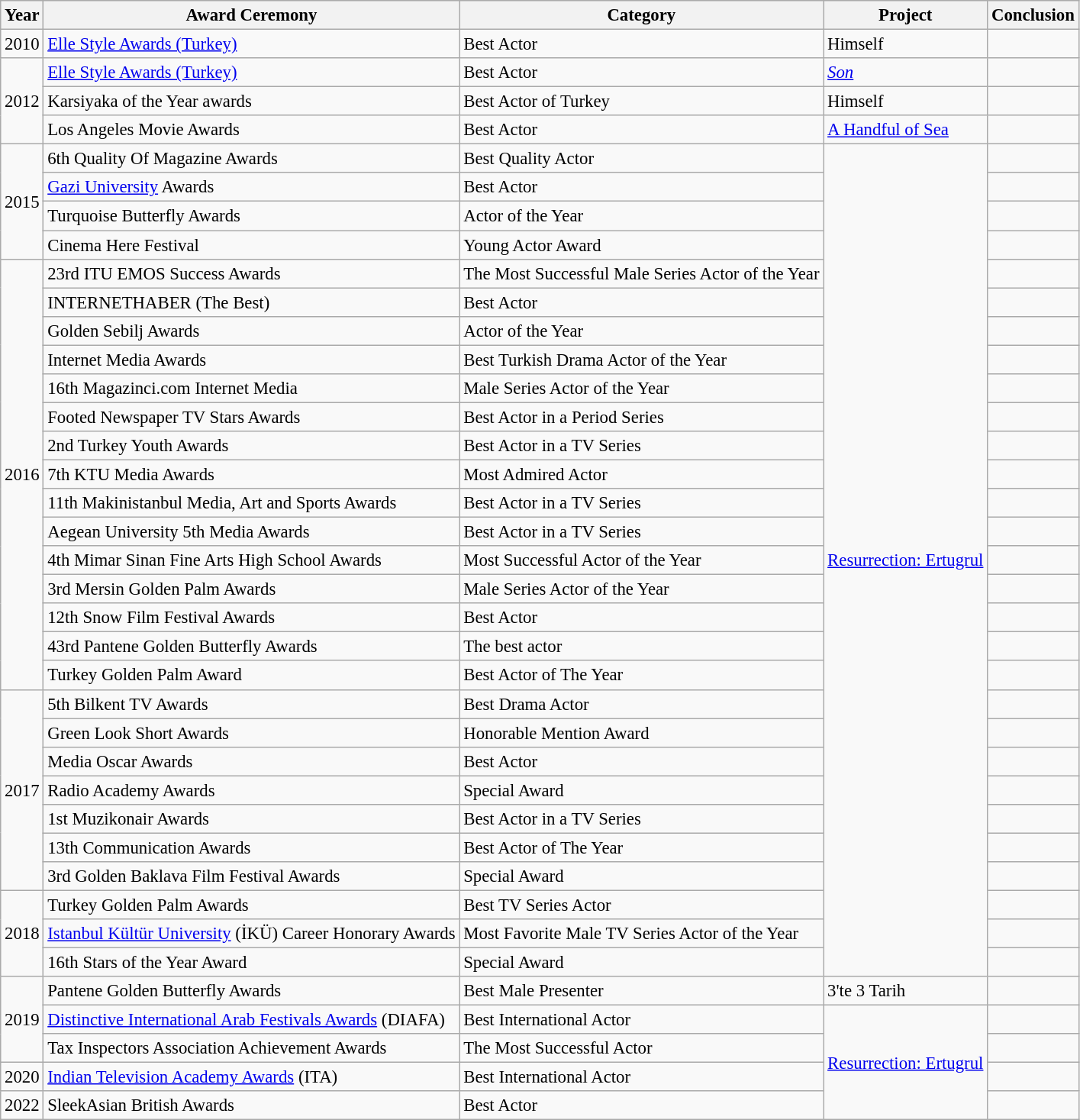<table class="wikitable" style="font-size: 95%;">
<tr>
<th>Year</th>
<th>Award Ceremony</th>
<th>Category</th>
<th>Project</th>
<th>Conclusion</th>
</tr>
<tr>
<td>2010</td>
<td><a href='#'>Elle Style Awards (Turkey)</a></td>
<td>Best Actor</td>
<td>Himself</td>
<td></td>
</tr>
<tr>
<td rowspan=3>2012</td>
<td><a href='#'>Elle Style Awards (Turkey)</a></td>
<td>Best Actor</td>
<td><a href='#'><em>Son</em></a></td>
<td></td>
</tr>
<tr>
<td>Karsiyaka of the Year awards</td>
<td>Best Actor of Turkey</td>
<td>Himself</td>
<td></td>
</tr>
<tr>
<td>Los Angeles Movie Awards</td>
<td>Best Actor</td>
<td><a href='#'>A Handful of Sea</a></td>
<td></td>
</tr>
<tr>
<td rowspan=4>2015</td>
<td>6th Quality Of Magazine Awards</td>
<td>Best Quality Actor</td>
<td rowspan=29><a href='#'>Resurrection: Ertugrul</a></td>
<td></td>
</tr>
<tr>
<td><a href='#'>Gazi University</a> Awards</td>
<td>Best Actor</td>
<td></td>
</tr>
<tr>
<td>Turquoise Butterfly Awards</td>
<td>Actor of the Year</td>
<td></td>
</tr>
<tr>
<td>Cinema Here Festival</td>
<td>Young Actor Award</td>
<td></td>
</tr>
<tr>
<td rowspan=15>2016</td>
<td>23rd ITU EMOS Success Awards</td>
<td>The Most Successful Male Series Actor of the Year</td>
<td></td>
</tr>
<tr>
<td>INTERNETHABER (The Best)</td>
<td>Best Actor</td>
<td></td>
</tr>
<tr>
<td>Golden Sebilj Awards</td>
<td>Actor of the Year</td>
<td></td>
</tr>
<tr>
<td>Internet Media Awards</td>
<td>Best Turkish Drama Actor of the Year</td>
<td></td>
</tr>
<tr>
<td>16th Magazinci.com Internet Media</td>
<td>Male Series Actor of the Year</td>
<td></td>
</tr>
<tr>
<td>Footed Newspaper TV Stars Awards</td>
<td>Best Actor in a Period Series</td>
<td></td>
</tr>
<tr>
<td>2nd Turkey Youth Awards</td>
<td>Best Actor in a TV Series</td>
<td></td>
</tr>
<tr>
<td>7th KTU Media Awards</td>
<td>Most Admired Actor</td>
<td></td>
</tr>
<tr>
<td>11th Makinistanbul Media, Art and Sports Awards</td>
<td>Best Actor in a TV Series</td>
<td></td>
</tr>
<tr>
<td>Aegean University 5th Media Awards</td>
<td>Best Actor in a TV Series</td>
<td></td>
</tr>
<tr>
<td>4th Mimar Sinan Fine Arts High School Awards</td>
<td>Most Successful Actor of the Year</td>
<td></td>
</tr>
<tr>
<td>3rd Mersin Golden Palm Awards</td>
<td>Male Series Actor of the Year</td>
<td></td>
</tr>
<tr>
<td>12th Snow Film Festival Awards</td>
<td>Best Actor</td>
<td></td>
</tr>
<tr>
<td>43rd Pantene Golden Butterfly Awards</td>
<td>The best actor</td>
<td></td>
</tr>
<tr>
<td>Turkey Golden Palm Award</td>
<td>Best Actor of The Year</td>
<td></td>
</tr>
<tr>
<td rowspan=7>2017</td>
<td>5th Bilkent TV Awards</td>
<td>Best Drama Actor</td>
<td></td>
</tr>
<tr>
<td>Green Look Short Awards</td>
<td>Honorable Mention Award</td>
<td></td>
</tr>
<tr>
<td>Media Oscar Awards</td>
<td>Best Actor</td>
<td></td>
</tr>
<tr>
<td>Radio Academy Awards</td>
<td>Special Award</td>
<td></td>
</tr>
<tr>
<td>1st Muzikonair Awards</td>
<td>Best Actor in a TV Series</td>
<td></td>
</tr>
<tr>
<td>13th Communication Awards</td>
<td>Best Actor of The Year</td>
<td></td>
</tr>
<tr>
<td>3rd Golden Baklava Film Festival Awards</td>
<td>Special Award</td>
<td></td>
</tr>
<tr>
<td rowspan=3>2018</td>
<td>Turkey Golden Palm Awards</td>
<td>Best TV Series Actor</td>
<td></td>
</tr>
<tr>
<td><a href='#'>Istanbul Kültür University</a> (İKÜ) Career Honorary Awards</td>
<td>Most Favorite Male TV Series Actor of the Year</td>
<td></td>
</tr>
<tr>
<td>16th Stars of the Year Award</td>
<td>Special Award</td>
<td></td>
</tr>
<tr>
<td rowspan=3>2019</td>
<td>Pantene Golden Butterfly Awards</td>
<td>Best Male Presenter</td>
<td>3'te 3 Tarih</td>
<td></td>
</tr>
<tr>
<td><a href='#'>Distinctive International Arab Festivals Awards</a> (DIAFA)</td>
<td>Best International Actor</td>
<td rowspan=4><a href='#'>Resurrection: Ertugrul</a></td>
<td></td>
</tr>
<tr>
<td>Tax Inspectors Association Achievement Awards</td>
<td>The Most Successful Actor</td>
<td></td>
</tr>
<tr>
<td>2020</td>
<td><a href='#'>Indian Television Academy Awards</a> (ITA)</td>
<td>Best International Actor</td>
<td></td>
</tr>
<tr>
<td>2022</td>
<td>SleekAsian British Awards</td>
<td>Best Actor</td>
<td></td>
</tr>
</table>
